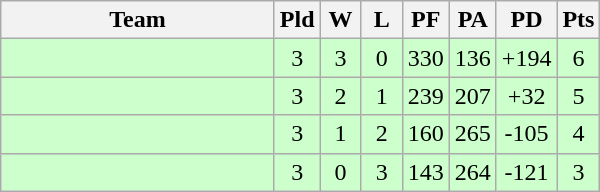<table class="wikitable" style="text-align:center;">
<tr>
<th width=175>Team</th>
<th width=20  abbr="Played">Pld</th>
<th width=20  abbr="Won">W</th>
<th width=20  abbr="Lost">L</th>
<th width=20  abbr="Points">PF</th>
<th width=20  abbr="Points Against">PA</th>
<th width=25  abbr="Points Difference">PD</th>
<th width=20  abbr="Points">Pts</th>
</tr>
<tr bgcolor="ccffcc">
<td style="text-align:left"></td>
<td>3</td>
<td>3</td>
<td>0</td>
<td>330</td>
<td>136</td>
<td>+194</td>
<td>6</td>
</tr>
<tr bgcolor="ccffcc">
<td style="text-align:left"></td>
<td>3</td>
<td>2</td>
<td>1</td>
<td>239</td>
<td>207</td>
<td>+32</td>
<td>5</td>
</tr>
<tr bgcolor="ccffcc">
<td style="text-align:left"></td>
<td>3</td>
<td>1</td>
<td>2</td>
<td>160</td>
<td>265</td>
<td>-105</td>
<td>4</td>
</tr>
<tr bgcolor="ccffcc">
<td style="text-align:left"></td>
<td>3</td>
<td>0</td>
<td>3</td>
<td>143</td>
<td>264</td>
<td>-121</td>
<td>3</td>
</tr>
</table>
